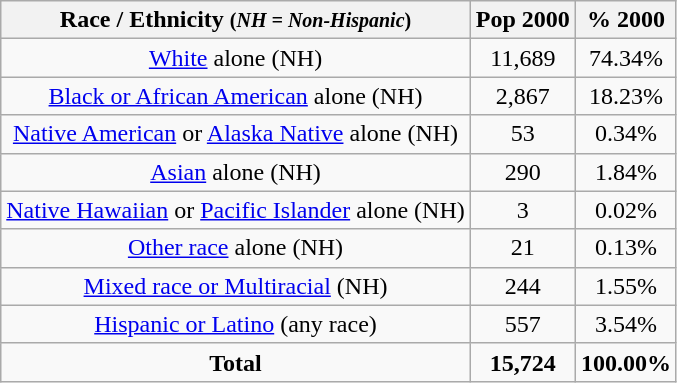<table class="wikitable" style="text-align:center;">
<tr>
<th>Race / Ethnicity <small>(<em>NH = Non-Hispanic</em>)</small></th>
<th>Pop 2000</th>
<th>% 2000</th>
</tr>
<tr>
<td><a href='#'>White</a> alone (NH)</td>
<td>11,689</td>
<td>74.34%</td>
</tr>
<tr>
<td><a href='#'>Black or African American</a> alone (NH)</td>
<td>2,867</td>
<td>18.23%</td>
</tr>
<tr>
<td><a href='#'>Native American</a> or <a href='#'>Alaska Native</a> alone (NH)</td>
<td>53</td>
<td>0.34%</td>
</tr>
<tr>
<td><a href='#'>Asian</a> alone (NH)</td>
<td>290</td>
<td>1.84%</td>
</tr>
<tr>
<td><a href='#'>Native Hawaiian</a> or <a href='#'>Pacific Islander</a> alone (NH)</td>
<td>3</td>
<td>0.02%</td>
</tr>
<tr>
<td><a href='#'>Other race</a> alone (NH)</td>
<td>21</td>
<td>0.13%</td>
</tr>
<tr>
<td><a href='#'>Mixed race or Multiracial</a> (NH)</td>
<td>244</td>
<td>1.55%</td>
</tr>
<tr>
<td><a href='#'>Hispanic or Latino</a> (any race)</td>
<td>557</td>
<td>3.54%</td>
</tr>
<tr>
<td><strong>Total</strong></td>
<td><strong>15,724</strong></td>
<td><strong>100.00%</strong></td>
</tr>
</table>
